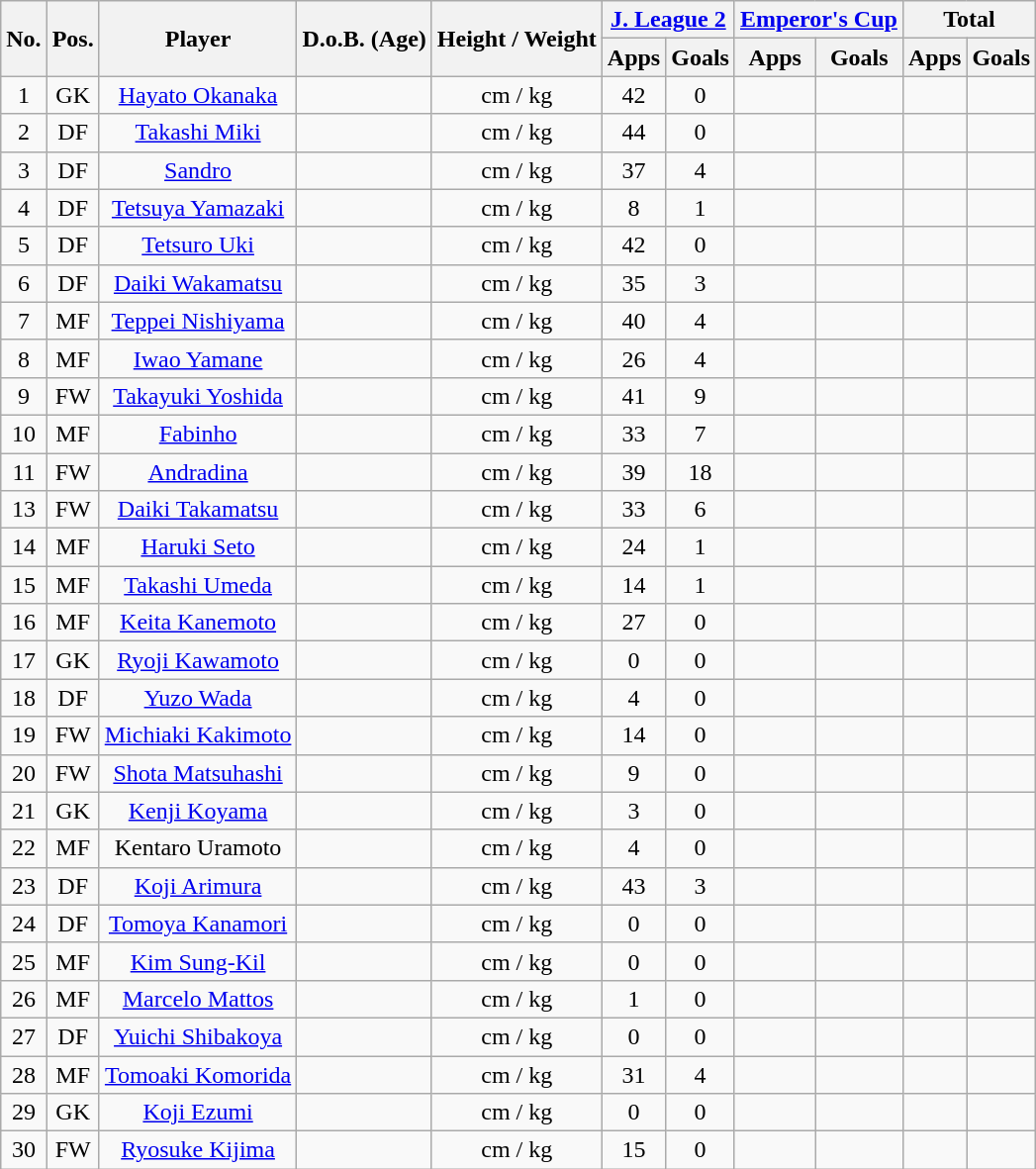<table class="wikitable" style="text-align:center;">
<tr>
<th rowspan="2">No.</th>
<th rowspan="2">Pos.</th>
<th rowspan="2">Player</th>
<th rowspan="2">D.o.B. (Age)</th>
<th rowspan="2">Height / Weight</th>
<th colspan="2"><a href='#'>J. League 2</a></th>
<th colspan="2"><a href='#'>Emperor's Cup</a></th>
<th colspan="2">Total</th>
</tr>
<tr>
<th>Apps</th>
<th>Goals</th>
<th>Apps</th>
<th>Goals</th>
<th>Apps</th>
<th>Goals</th>
</tr>
<tr>
<td>1</td>
<td>GK</td>
<td><a href='#'>Hayato Okanaka</a></td>
<td></td>
<td>cm / kg</td>
<td>42</td>
<td>0</td>
<td></td>
<td></td>
<td></td>
<td></td>
</tr>
<tr>
<td>2</td>
<td>DF</td>
<td><a href='#'>Takashi Miki</a></td>
<td></td>
<td>cm / kg</td>
<td>44</td>
<td>0</td>
<td></td>
<td></td>
<td></td>
<td></td>
</tr>
<tr>
<td>3</td>
<td>DF</td>
<td><a href='#'>Sandro</a></td>
<td></td>
<td>cm / kg</td>
<td>37</td>
<td>4</td>
<td></td>
<td></td>
<td></td>
<td></td>
</tr>
<tr>
<td>4</td>
<td>DF</td>
<td><a href='#'>Tetsuya Yamazaki</a></td>
<td></td>
<td>cm / kg</td>
<td>8</td>
<td>1</td>
<td></td>
<td></td>
<td></td>
<td></td>
</tr>
<tr>
<td>5</td>
<td>DF</td>
<td><a href='#'>Tetsuro Uki</a></td>
<td></td>
<td>cm / kg</td>
<td>42</td>
<td>0</td>
<td></td>
<td></td>
<td></td>
<td></td>
</tr>
<tr>
<td>6</td>
<td>DF</td>
<td><a href='#'>Daiki Wakamatsu</a></td>
<td></td>
<td>cm / kg</td>
<td>35</td>
<td>3</td>
<td></td>
<td></td>
<td></td>
<td></td>
</tr>
<tr>
<td>7</td>
<td>MF</td>
<td><a href='#'>Teppei Nishiyama</a></td>
<td></td>
<td>cm / kg</td>
<td>40</td>
<td>4</td>
<td></td>
<td></td>
<td></td>
<td></td>
</tr>
<tr>
<td>8</td>
<td>MF</td>
<td><a href='#'>Iwao Yamane</a></td>
<td></td>
<td>cm / kg</td>
<td>26</td>
<td>4</td>
<td></td>
<td></td>
<td></td>
<td></td>
</tr>
<tr>
<td>9</td>
<td>FW</td>
<td><a href='#'>Takayuki Yoshida</a></td>
<td></td>
<td>cm / kg</td>
<td>41</td>
<td>9</td>
<td></td>
<td></td>
<td></td>
<td></td>
</tr>
<tr>
<td>10</td>
<td>MF</td>
<td><a href='#'>Fabinho</a></td>
<td></td>
<td>cm / kg</td>
<td>33</td>
<td>7</td>
<td></td>
<td></td>
<td></td>
<td></td>
</tr>
<tr>
<td>11</td>
<td>FW</td>
<td><a href='#'>Andradina</a></td>
<td></td>
<td>cm / kg</td>
<td>39</td>
<td>18</td>
<td></td>
<td></td>
<td></td>
<td></td>
</tr>
<tr>
<td>13</td>
<td>FW</td>
<td><a href='#'>Daiki Takamatsu</a></td>
<td></td>
<td>cm / kg</td>
<td>33</td>
<td>6</td>
<td></td>
<td></td>
<td></td>
<td></td>
</tr>
<tr>
<td>14</td>
<td>MF</td>
<td><a href='#'>Haruki Seto</a></td>
<td></td>
<td>cm / kg</td>
<td>24</td>
<td>1</td>
<td></td>
<td></td>
<td></td>
<td></td>
</tr>
<tr>
<td>15</td>
<td>MF</td>
<td><a href='#'>Takashi Umeda</a></td>
<td></td>
<td>cm / kg</td>
<td>14</td>
<td>1</td>
<td></td>
<td></td>
<td></td>
<td></td>
</tr>
<tr>
<td>16</td>
<td>MF</td>
<td><a href='#'>Keita Kanemoto</a></td>
<td></td>
<td>cm / kg</td>
<td>27</td>
<td>0</td>
<td></td>
<td></td>
<td></td>
<td></td>
</tr>
<tr>
<td>17</td>
<td>GK</td>
<td><a href='#'>Ryoji Kawamoto</a></td>
<td></td>
<td>cm / kg</td>
<td>0</td>
<td>0</td>
<td></td>
<td></td>
<td></td>
<td></td>
</tr>
<tr>
<td>18</td>
<td>DF</td>
<td><a href='#'>Yuzo Wada</a></td>
<td></td>
<td>cm / kg</td>
<td>4</td>
<td>0</td>
<td></td>
<td></td>
<td></td>
<td></td>
</tr>
<tr>
<td>19</td>
<td>FW</td>
<td><a href='#'>Michiaki Kakimoto</a></td>
<td></td>
<td>cm / kg</td>
<td>14</td>
<td>0</td>
<td></td>
<td></td>
<td></td>
<td></td>
</tr>
<tr>
<td>20</td>
<td>FW</td>
<td><a href='#'>Shota Matsuhashi</a></td>
<td></td>
<td>cm / kg</td>
<td>9</td>
<td>0</td>
<td></td>
<td></td>
<td></td>
<td></td>
</tr>
<tr>
<td>21</td>
<td>GK</td>
<td><a href='#'>Kenji Koyama</a></td>
<td></td>
<td>cm / kg</td>
<td>3</td>
<td>0</td>
<td></td>
<td></td>
<td></td>
<td></td>
</tr>
<tr>
<td>22</td>
<td>MF</td>
<td>Kentaro Uramoto</td>
<td></td>
<td>cm / kg</td>
<td>4</td>
<td>0</td>
<td></td>
<td></td>
<td></td>
<td></td>
</tr>
<tr>
<td>23</td>
<td>DF</td>
<td><a href='#'>Koji Arimura</a></td>
<td></td>
<td>cm / kg</td>
<td>43</td>
<td>3</td>
<td></td>
<td></td>
<td></td>
<td></td>
</tr>
<tr>
<td>24</td>
<td>DF</td>
<td><a href='#'>Tomoya Kanamori</a></td>
<td></td>
<td>cm / kg</td>
<td>0</td>
<td>0</td>
<td></td>
<td></td>
<td></td>
<td></td>
</tr>
<tr>
<td>25</td>
<td>MF</td>
<td><a href='#'>Kim Sung-Kil</a></td>
<td></td>
<td>cm / kg</td>
<td>0</td>
<td>0</td>
<td></td>
<td></td>
<td></td>
<td></td>
</tr>
<tr>
<td>26</td>
<td>MF</td>
<td><a href='#'>Marcelo Mattos</a></td>
<td></td>
<td>cm / kg</td>
<td>1</td>
<td>0</td>
<td></td>
<td></td>
<td></td>
<td></td>
</tr>
<tr>
<td>27</td>
<td>DF</td>
<td><a href='#'>Yuichi Shibakoya</a></td>
<td></td>
<td>cm / kg</td>
<td>0</td>
<td>0</td>
<td></td>
<td></td>
<td></td>
<td></td>
</tr>
<tr>
<td>28</td>
<td>MF</td>
<td><a href='#'>Tomoaki Komorida</a></td>
<td></td>
<td>cm / kg</td>
<td>31</td>
<td>4</td>
<td></td>
<td></td>
<td></td>
<td></td>
</tr>
<tr>
<td>29</td>
<td>GK</td>
<td><a href='#'>Koji Ezumi</a></td>
<td></td>
<td>cm / kg</td>
<td>0</td>
<td>0</td>
<td></td>
<td></td>
<td></td>
<td></td>
</tr>
<tr>
<td>30</td>
<td>FW</td>
<td><a href='#'>Ryosuke Kijima</a></td>
<td></td>
<td>cm / kg</td>
<td>15</td>
<td>0</td>
<td></td>
<td></td>
<td></td>
<td></td>
</tr>
</table>
